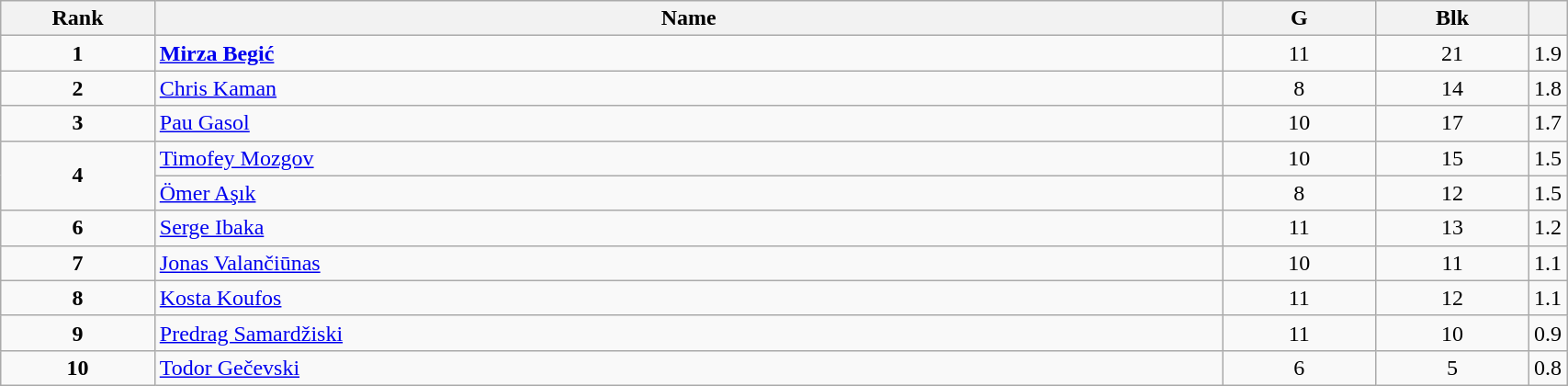<table class="wikitable" style="width:90%;">
<tr>
<th style="width:10%;">Rank</th>
<th style="width:70%;">Name</th>
<th style="width:10%;">G</th>
<th style="width:10%;">Blk</th>
<th style="width:10%;"></th>
</tr>
<tr align=center>
<td><strong>1</strong></td>
<td align=left> <strong><a href='#'>Mirza Begić</a></strong></td>
<td>11</td>
<td>21</td>
<td>1.9</td>
</tr>
<tr align=center>
<td><strong>2</strong></td>
<td align=left> <a href='#'>Chris Kaman</a></td>
<td>8</td>
<td>14</td>
<td>1.8</td>
</tr>
<tr align=center>
<td><strong>3</strong></td>
<td align=left> <a href='#'>Pau Gasol</a></td>
<td>10</td>
<td>17</td>
<td>1.7</td>
</tr>
<tr align=center>
<td rowspan=2><strong>4</strong></td>
<td align=left> <a href='#'>Timofey Mozgov</a></td>
<td>10</td>
<td>15</td>
<td>1.5</td>
</tr>
<tr align=center>
<td align=left> <a href='#'>Ömer Aşık</a></td>
<td>8</td>
<td>12</td>
<td>1.5</td>
</tr>
<tr align=center>
<td><strong>6</strong></td>
<td align=left> <a href='#'>Serge Ibaka</a></td>
<td>11</td>
<td>13</td>
<td>1.2</td>
</tr>
<tr align=center>
<td><strong>7</strong></td>
<td align=left> <a href='#'>Jonas Valančiūnas</a></td>
<td>10</td>
<td>11</td>
<td>1.1</td>
</tr>
<tr align=center>
<td><strong>8</strong></td>
<td align=left> <a href='#'>Kosta Koufos</a></td>
<td>11</td>
<td>12</td>
<td>1.1</td>
</tr>
<tr align=center>
<td><strong>9</strong></td>
<td align=left> <a href='#'>Predrag Samardžiski</a></td>
<td>11</td>
<td>10</td>
<td>0.9</td>
</tr>
<tr align=center>
<td><strong>10</strong></td>
<td align=left> <a href='#'>Todor Gečevski</a></td>
<td>6</td>
<td>5</td>
<td>0.8</td>
</tr>
</table>
